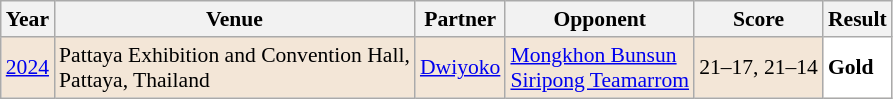<table class="sortable wikitable" style="font-size: 90%;">
<tr>
<th>Year</th>
<th>Venue</th>
<th>Partner</th>
<th>Opponent</th>
<th>Score</th>
<th>Result</th>
</tr>
<tr style="background:#F3E6D7">
<td align="center"><a href='#'>2024</a></td>
<td align="left">Pattaya Exhibition and Convention Hall,<br>Pattaya, Thailand</td>
<td align="left"> <a href='#'>Dwiyoko</a></td>
<td align="left"> <a href='#'>Mongkhon Bunsun</a><br> <a href='#'>Siripong Teamarrom</a></td>
<td align="left">21–17, 21–14</td>
<td style="text-align:left; background:white"> <strong>Gold</strong></td>
</tr>
</table>
